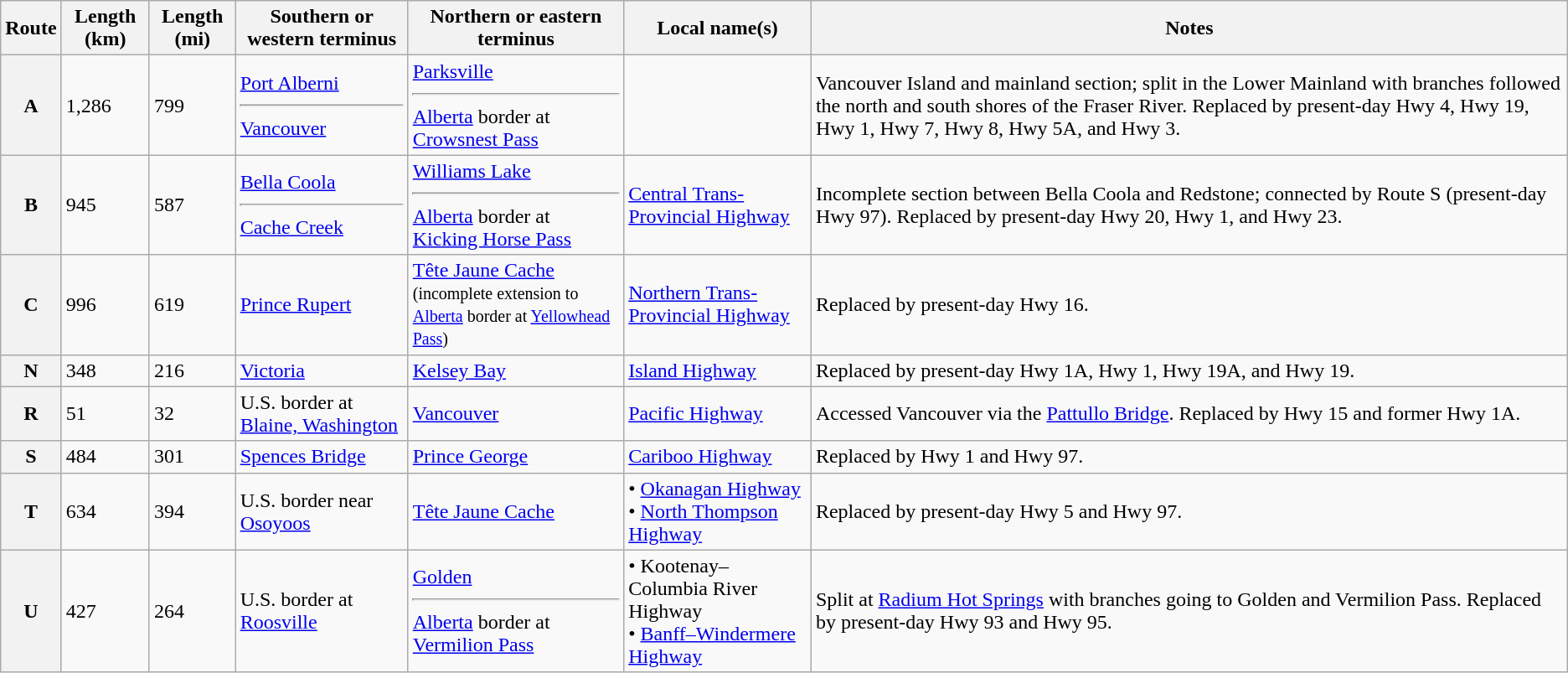<table class="wikitable sortable">
<tr>
<th>Route</th>
<th>Length (km)</th>
<th>Length (mi)</th>
<th class="unsortable">Southern or western terminus</th>
<th class="unsortable">Northern or eastern terminus</th>
<th class="unsortable">Local name(s)</th>
<th class="unsortable">Notes</th>
</tr>
<tr>
<th>A</th>
<td>1,286</td>
<td>799</td>
<td><a href='#'>Port Alberni</a><hr><a href='#'>Vancouver</a></td>
<td><a href='#'>Parksville</a><hr><a href='#'>Alberta</a> border at <a href='#'>Crowsnest Pass</a></td>
<td></td>
<td>Vancouver Island and mainland section; split in the Lower Mainland with branches followed the north and south shores of the Fraser River. Replaced by present-day Hwy 4, Hwy 19, Hwy 1, Hwy 7, Hwy 8, Hwy 5A, and Hwy 3.</td>
</tr>
<tr>
<th>B</th>
<td>945</td>
<td>587</td>
<td><a href='#'>Bella Coola</a><hr><a href='#'>Cache Creek</a></td>
<td><a href='#'>Williams Lake</a><hr><a href='#'>Alberta</a> border at <a href='#'>Kicking Horse Pass</a></td>
<td><a href='#'>Central Trans-Provincial Highway</a></td>
<td>Incomplete section between Bella Coola and Redstone; connected by Route S (present-day Hwy 97). Replaced by present-day Hwy 20, Hwy 1, and Hwy 23.</td>
</tr>
<tr>
<th>C</th>
<td>996</td>
<td>619</td>
<td><a href='#'>Prince Rupert</a></td>
<td><a href='#'>Tête Jaune Cache</a><br><small>(incomplete extension to <a href='#'>Alberta</a> border at <a href='#'>Yellowhead Pass</a>)</small></td>
<td><a href='#'>Northern Trans-Provincial Highway</a></td>
<td>Replaced by present-day Hwy 16.</td>
</tr>
<tr>
<th>N</th>
<td>348</td>
<td>216</td>
<td><a href='#'>Victoria</a></td>
<td><a href='#'>Kelsey Bay</a></td>
<td><a href='#'>Island Highway</a></td>
<td>Replaced by present-day Hwy 1A, Hwy 1, Hwy 19A, and Hwy 19.</td>
</tr>
<tr>
<th>R</th>
<td>51</td>
<td>32</td>
<td>U.S. border at <a href='#'>Blaine, Washington</a></td>
<td><a href='#'>Vancouver</a></td>
<td><a href='#'>Pacific Highway</a></td>
<td>Accessed Vancouver via the <a href='#'>Pattullo Bridge</a>. Replaced by Hwy 15 and former Hwy 1A.</td>
</tr>
<tr>
<th>S</th>
<td>484</td>
<td>301</td>
<td><a href='#'>Spences Bridge</a></td>
<td><a href='#'>Prince George</a></td>
<td><a href='#'>Cariboo Highway</a></td>
<td>Replaced by Hwy 1 and Hwy 97.</td>
</tr>
<tr>
<th>T</th>
<td>634</td>
<td>394</td>
<td>U.S. border near <a href='#'>Osoyoos</a></td>
<td><a href='#'>Tête Jaune Cache</a></td>
<td>• <a href='#'>Okanagan Highway</a><br>• <a href='#'>North Thompson Highway</a></td>
<td>Replaced by present-day Hwy 5 and Hwy 97.</td>
</tr>
<tr>
<th>U</th>
<td>427</td>
<td>264</td>
<td>U.S. border at <a href='#'>Roosville</a></td>
<td><a href='#'>Golden</a><hr><a href='#'>Alberta</a> border at <a href='#'>Vermilion Pass</a></td>
<td>• Kootenay–Columbia River Highway<br>• <a href='#'>Banff–Windermere Highway</a></td>
<td>Split at <a href='#'>Radium Hot Springs</a> with branches going to Golden and Vermilion Pass. Replaced by present-day Hwy 93 and Hwy 95.</td>
</tr>
</table>
